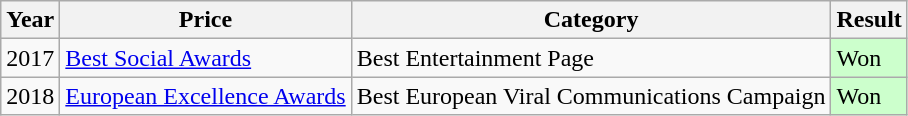<table class="wikitable">
<tr>
<th>Year</th>
<th>Price</th>
<th>Category</th>
<th>Result</th>
</tr>
<tr>
<td>2017</td>
<td><a href='#'>Best Social Awards</a></td>
<td>Best Entertainment Page</td>
<td bgcolor="#CCFFCC">Won</td>
</tr>
<tr>
<td>2018</td>
<td><a href='#'>European Excellence Awards</a></td>
<td>Best European Viral Communications Campaign</td>
<td bgcolor="#CCFFCC">Won</td>
</tr>
</table>
